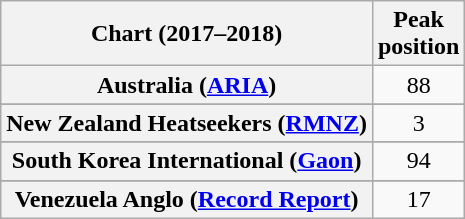<table class="wikitable sortable plainrowheaders" style="text-align:center">
<tr>
<th scope="col">Chart (2017–2018)</th>
<th scope="col">Peak <br>position</th>
</tr>
<tr>
<th scope="row">Australia (<a href='#'>ARIA</a>)</th>
<td>88</td>
</tr>
<tr>
</tr>
<tr>
</tr>
<tr>
</tr>
<tr>
</tr>
<tr>
</tr>
<tr>
<th scope="row">New Zealand Heatseekers (<a href='#'>RMNZ</a>)</th>
<td>3</td>
</tr>
<tr>
</tr>
<tr>
</tr>
<tr>
<th scope="row">South Korea International (<a href='#'>Gaon</a>)</th>
<td>94</td>
</tr>
<tr>
</tr>
<tr>
</tr>
<tr>
</tr>
<tr>
</tr>
<tr>
</tr>
<tr>
</tr>
<tr>
</tr>
<tr>
<th scope="row">Venezuela Anglo (<a href='#'>Record Report</a>)</th>
<td>17</td>
</tr>
</table>
